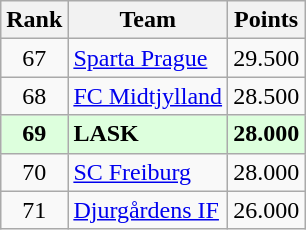<table class="wikitable" style="text-align: center;">
<tr>
<th>Rank</th>
<th>Team</th>
<th>Points</th>
</tr>
<tr>
<td>67</td>
<td align=left> <a href='#'>Sparta Prague</a></td>
<td>29.500</td>
</tr>
<tr>
<td>68</td>
<td align=left> <a href='#'>FC Midtjylland</a></td>
<td>28.500</td>
</tr>
<tr bgcolor="#ddffdd">
<td><strong>69</strong></td>
<td align=left> <strong>LASK</strong></td>
<td><strong>28.000</strong></td>
</tr>
<tr>
<td>70</td>
<td align=left> <a href='#'>SC Freiburg</a></td>
<td>28.000</td>
</tr>
<tr>
<td>71</td>
<td align=left> <a href='#'>Djurgårdens IF</a></td>
<td>26.000</td>
</tr>
</table>
